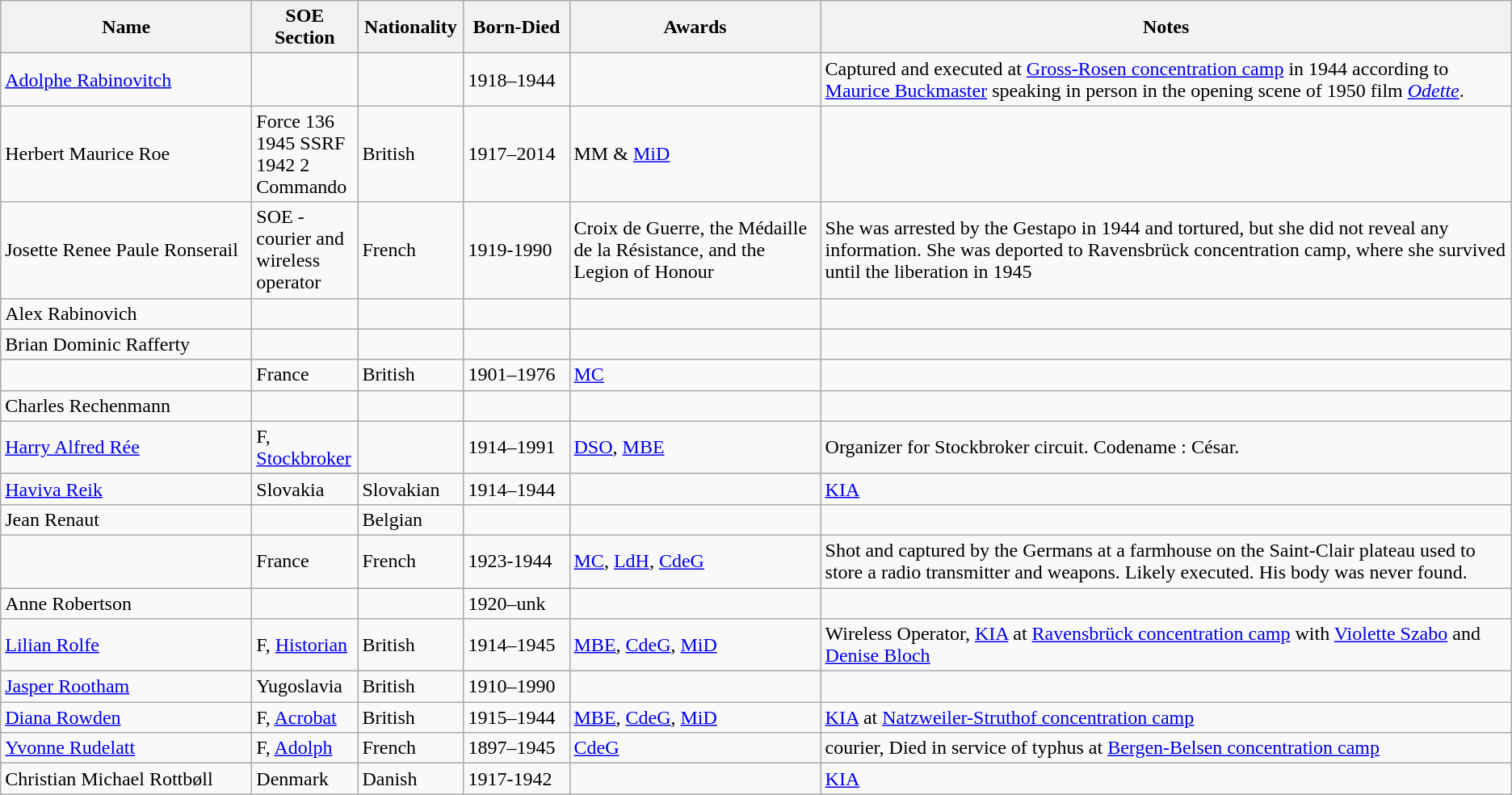<table class="wikitable">
<tr>
<th width="200">Name</th>
<th width="80">SOE Section</th>
<th width="80">Nationality</th>
<th width="80">Born-Died</th>
<th width="200">Awards</th>
<th>Notes</th>
</tr>
<tr>
<td><a href='#'>Adolphe Rabinovitch</a></td>
<td></td>
<td></td>
<td>1918–1944</td>
<td></td>
<td>Captured and executed at <a href='#'>Gross-Rosen concentration camp</a> in 1944 according to <a href='#'>Maurice Buckmaster</a> speaking in person in the opening scene of 1950 film <em><a href='#'>Odette</a></em>.</td>
</tr>
<tr>
<td>Herbert Maurice Roe</td>
<td>Force 136 1945 SSRF 1942 2 Commando</td>
<td>British</td>
<td>1917–2014</td>
<td>MM & <a href='#'>MiD</a></td>
<td></td>
</tr>
<tr>
<td>Josette Renee Paule Ronserail</td>
<td>SOE - courier and wireless operator</td>
<td>French</td>
<td>1919-1990</td>
<td>Croix de Guerre, the Médaille de la Résistance, and the Legion of Honour</td>
<td>She was arrested by the Gestapo in 1944 and tortured, but she did not reveal any information. She was deported to Ravensbrück concentration camp, where she survived until the liberation in 1945</td>
</tr>
<tr>
<td>Alex Rabinovich</td>
<td></td>
<td></td>
<td></td>
<td></td>
<td></td>
</tr>
<tr>
<td>Brian Dominic Rafferty</td>
<td></td>
<td></td>
<td></td>
<td></td>
<td></td>
</tr>
<tr>
<td></td>
<td>France</td>
<td>British</td>
<td>1901–1976</td>
<td><a href='#'>MC</a></td>
<td></td>
</tr>
<tr>
<td>Charles Rechenmann</td>
<td></td>
<td></td>
<td></td>
<td></td>
<td></td>
</tr>
<tr>
<td><a href='#'>Harry Alfred Rée</a></td>
<td>F, <a href='#'>Stockbroker</a></td>
<td></td>
<td>1914–1991</td>
<td><a href='#'>DSO</a>, <a href='#'>MBE</a></td>
<td>Organizer for Stockbroker circuit. Codename : César.</td>
</tr>
<tr>
<td><a href='#'>Haviva Reik</a></td>
<td>Slovakia</td>
<td>Slovakian</td>
<td>1914–1944</td>
<td></td>
<td><a href='#'>KIA</a></td>
</tr>
<tr>
<td>Jean Renaut</td>
<td></td>
<td>Belgian</td>
<td></td>
<td></td>
<td></td>
</tr>
<tr>
<td></td>
<td>France</td>
<td>French</td>
<td>1923-1944</td>
<td><a href='#'>MC</a>, <a href='#'>LdH</a>, <a href='#'>CdeG</a></td>
<td>Shot and captured by the Germans at a farmhouse on the Saint-Clair plateau used to store a radio transmitter and weapons. Likely executed. His body was never found.</td>
</tr>
<tr>
<td>Anne Robertson</td>
<td></td>
<td></td>
<td>1920–unk</td>
<td></td>
<td></td>
</tr>
<tr>
<td><a href='#'>Lilian Rolfe</a></td>
<td>F, <a href='#'>Historian</a></td>
<td>British</td>
<td>1914–1945</td>
<td><a href='#'>MBE</a>, <a href='#'>CdeG</a>, <a href='#'>MiD</a></td>
<td>Wireless Operator, <a href='#'>KIA</a> at <a href='#'>Ravensbrück concentration camp</a> with <a href='#'>Violette Szabo</a> and <a href='#'>Denise Bloch</a></td>
</tr>
<tr>
<td><a href='#'>Jasper Rootham</a></td>
<td>Yugoslavia</td>
<td>British</td>
<td>1910–1990</td>
<td></td>
<td></td>
</tr>
<tr>
<td><a href='#'>Diana Rowden</a></td>
<td>F, <a href='#'>Acrobat</a></td>
<td>British</td>
<td>1915–1944</td>
<td><a href='#'>MBE</a>, <a href='#'>CdeG</a>, <a href='#'>MiD</a></td>
<td><a href='#'>KIA</a> at <a href='#'>Natzweiler-Struthof concentration camp</a></td>
</tr>
<tr>
<td><a href='#'>Yvonne Rudelatt</a></td>
<td>F, <a href='#'>Adolph</a></td>
<td>French</td>
<td>1897–1945</td>
<td><a href='#'>CdeG</a></td>
<td>courier, Died in service of typhus at <a href='#'>Bergen-Belsen concentration camp</a></td>
</tr>
<tr>
<td>Christian Michael Rottbøll</td>
<td>Denmark</td>
<td>Danish</td>
<td>1917-1942</td>
<td></td>
<td><a href='#'>KIA</a></td>
</tr>
</table>
